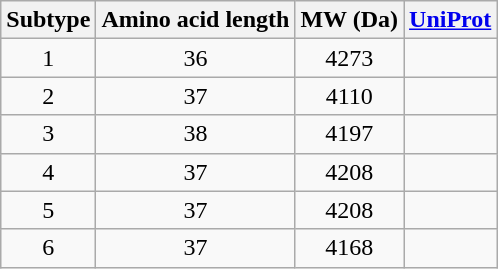<table class="wikitable" style="text-align:center">
<tr>
<th>Subtype</th>
<th>Amino acid length</th>
<th>MW (Da)</th>
<th><a href='#'>UniProt</a></th>
</tr>
<tr>
<td>1</td>
<td>36</td>
<td>4273</td>
<td></td>
</tr>
<tr>
<td>2</td>
<td>37</td>
<td>4110</td>
<td></td>
</tr>
<tr>
<td>3</td>
<td>38</td>
<td>4197</td>
<td></td>
</tr>
<tr>
<td>4</td>
<td>37</td>
<td>4208</td>
<td></td>
</tr>
<tr>
<td>5</td>
<td>37</td>
<td>4208</td>
<td></td>
</tr>
<tr>
<td>6</td>
<td>37</td>
<td>4168</td>
<td></td>
</tr>
</table>
